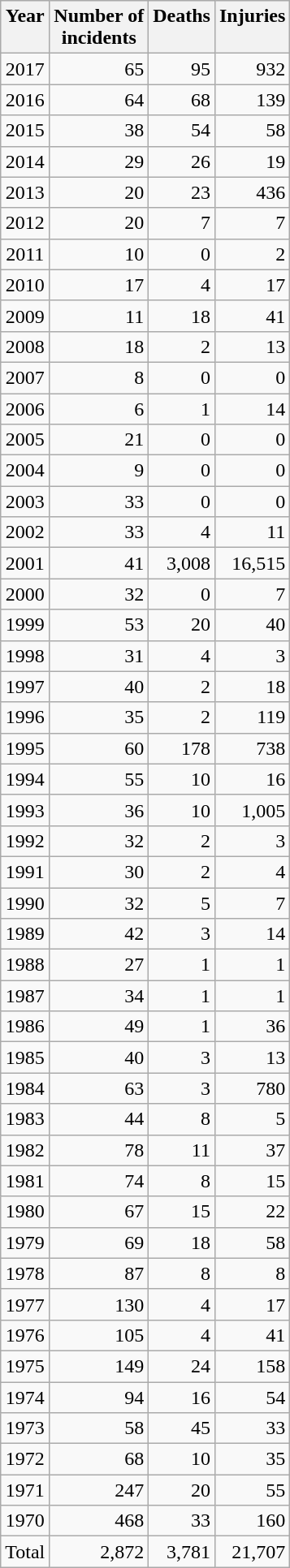<table class="wikitable sortable floatright" style="text-align:right">
<tr style="background:#ececec; vertical-align:top;">
<th>Year</th>
<th>Number of<br>incidents</th>
<th>Deaths</th>
<th>Injuries</th>
</tr>
<tr>
<td align=center>2017</td>
<td>65</td>
<td>95</td>
<td>932</td>
</tr>
<tr>
<td align=center>2016</td>
<td>64</td>
<td>68</td>
<td>139</td>
</tr>
<tr>
<td align=center>2015</td>
<td>38</td>
<td>54</td>
<td>58</td>
</tr>
<tr>
<td align=center>2014</td>
<td>29</td>
<td>26</td>
<td>19</td>
</tr>
<tr>
<td align=center>2013</td>
<td>20</td>
<td>23</td>
<td>436</td>
</tr>
<tr>
<td align=center>2012</td>
<td>20</td>
<td>7</td>
<td>7</td>
</tr>
<tr>
<td align=center>2011</td>
<td>10</td>
<td>0</td>
<td>2</td>
</tr>
<tr>
<td align=center>2010</td>
<td>17</td>
<td>4</td>
<td>17</td>
</tr>
<tr>
<td align=center>2009</td>
<td>11</td>
<td>18</td>
<td>41</td>
</tr>
<tr>
<td align=center>2008</td>
<td>18</td>
<td>2</td>
<td>13</td>
</tr>
<tr>
<td align=center>2007</td>
<td>8</td>
<td>0</td>
<td>0</td>
</tr>
<tr>
<td align=center>2006</td>
<td>6</td>
<td>1</td>
<td>14</td>
</tr>
<tr>
<td align=center>2005</td>
<td>21</td>
<td>0</td>
<td>0</td>
</tr>
<tr>
<td align=center>2004</td>
<td>9</td>
<td>0</td>
<td>0</td>
</tr>
<tr>
<td align=center>2003</td>
<td>33</td>
<td>0</td>
<td>0</td>
</tr>
<tr>
<td align=center>2002</td>
<td>33</td>
<td>4</td>
<td>11</td>
</tr>
<tr>
<td align=center>2001</td>
<td>41</td>
<td>3,008</td>
<td>16,515</td>
</tr>
<tr>
<td align=center>2000</td>
<td>32</td>
<td>0</td>
<td>7</td>
</tr>
<tr>
<td align=center>1999</td>
<td>53</td>
<td>20</td>
<td>40</td>
</tr>
<tr>
<td align=center>1998</td>
<td>31</td>
<td>4</td>
<td>3</td>
</tr>
<tr>
<td align=center>1997</td>
<td>40</td>
<td>2</td>
<td>18</td>
</tr>
<tr>
<td align=center>1996</td>
<td>35</td>
<td>2</td>
<td>119</td>
</tr>
<tr>
<td align=center>1995</td>
<td>60</td>
<td>178</td>
<td>738</td>
</tr>
<tr>
<td align=center>1994</td>
<td>55</td>
<td>10</td>
<td>16</td>
</tr>
<tr>
<td align=center>1993</td>
<td>36</td>
<td>10</td>
<td>1,005</td>
</tr>
<tr>
<td align=center>1992</td>
<td>32</td>
<td>2</td>
<td>3</td>
</tr>
<tr>
<td align=center>1991</td>
<td>30</td>
<td>2</td>
<td>4</td>
</tr>
<tr>
<td align=center>1990</td>
<td>32</td>
<td>5</td>
<td>7</td>
</tr>
<tr>
<td align=center>1989</td>
<td>42</td>
<td>3</td>
<td>14</td>
</tr>
<tr>
<td align=center>1988</td>
<td>27</td>
<td>1</td>
<td>1</td>
</tr>
<tr>
<td align=center>1987</td>
<td>34</td>
<td>1</td>
<td>1</td>
</tr>
<tr>
<td align=center>1986</td>
<td>49</td>
<td>1</td>
<td>36</td>
</tr>
<tr>
<td align=center>1985</td>
<td>40</td>
<td>3</td>
<td>13</td>
</tr>
<tr>
<td align=center>1984</td>
<td>63</td>
<td>3</td>
<td>780</td>
</tr>
<tr>
<td align=center>1983</td>
<td>44</td>
<td>8</td>
<td>5</td>
</tr>
<tr>
<td align=center>1982</td>
<td>78</td>
<td>11</td>
<td>37</td>
</tr>
<tr>
<td align=center>1981</td>
<td>74</td>
<td>8</td>
<td>15</td>
</tr>
<tr>
<td align=center>1980</td>
<td>67</td>
<td>15</td>
<td>22</td>
</tr>
<tr>
<td align=center>1979</td>
<td>69</td>
<td>18</td>
<td>58</td>
</tr>
<tr>
<td align=center>1978</td>
<td>87</td>
<td>8</td>
<td>8</td>
</tr>
<tr>
<td align=center>1977</td>
<td>130</td>
<td>4</td>
<td>17</td>
</tr>
<tr>
<td align=center>1976</td>
<td>105</td>
<td>4</td>
<td>41</td>
</tr>
<tr>
<td align=center>1975</td>
<td>149</td>
<td>24</td>
<td>158</td>
</tr>
<tr>
<td align=center>1974</td>
<td>94</td>
<td>16</td>
<td>54</td>
</tr>
<tr>
<td align=center>1973</td>
<td>58</td>
<td>45</td>
<td>33</td>
</tr>
<tr>
<td align=center>1972</td>
<td>68</td>
<td>10</td>
<td>35</td>
</tr>
<tr>
<td align=center>1971</td>
<td>247</td>
<td>20</td>
<td>55</td>
</tr>
<tr>
<td align=center>1970</td>
<td>468</td>
<td>33</td>
<td>160</td>
</tr>
<tr>
<td align=center>Total</td>
<td>2,872</td>
<td>3,781</td>
<td>21,707</td>
</tr>
</table>
